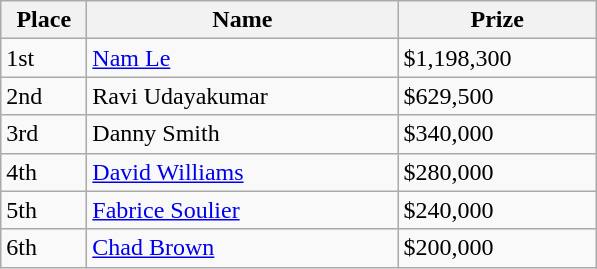<table class="wikitable">
<tr>
<th width="50">Place</th>
<th width="200">Name</th>
<th width="125">Prize</th>
</tr>
<tr>
<td>1st</td>
<td><a href='#'>Nam Le</a></td>
<td>$1,198,300</td>
</tr>
<tr>
<td>2nd</td>
<td>Ravi Udayakumar</td>
<td>$629,500</td>
</tr>
<tr>
<td>3rd</td>
<td>Danny Smith</td>
<td>$340,000</td>
</tr>
<tr>
<td>4th</td>
<td><a href='#'>David Williams</a></td>
<td>$280,000</td>
</tr>
<tr>
<td>5th</td>
<td><a href='#'>Fabrice Soulier</a></td>
<td>$240,000</td>
</tr>
<tr>
<td>6th</td>
<td><a href='#'>Chad Brown</a></td>
<td>$200,000</td>
</tr>
</table>
